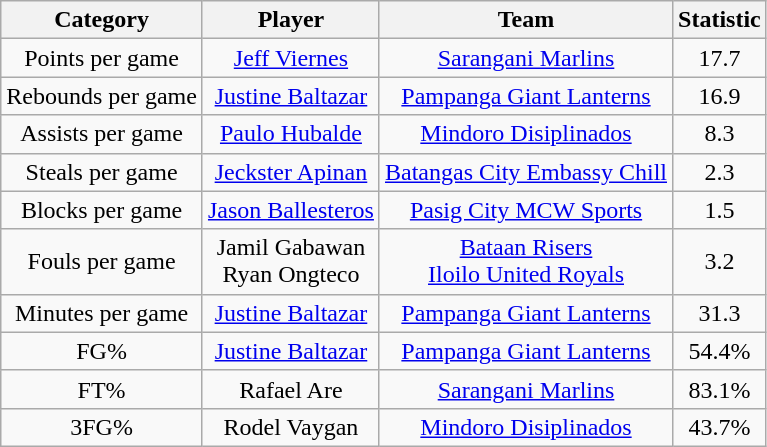<table class="wikitable" style="text-align:center">
<tr>
<th>Category</th>
<th>Player</th>
<th>Team</th>
<th>Statistic</th>
</tr>
<tr>
<td>Points per game</td>
<td><a href='#'>Jeff Viernes</a></td>
<td><a href='#'>Sarangani Marlins</a></td>
<td>17.7</td>
</tr>
<tr>
<td>Rebounds per game</td>
<td><a href='#'>Justine Baltazar</a></td>
<td><a href='#'>Pampanga Giant Lanterns</a></td>
<td>16.9</td>
</tr>
<tr>
<td>Assists per game</td>
<td><a href='#'>Paulo Hubalde</a></td>
<td><a href='#'>Mindoro Disiplinados</a></td>
<td>8.3</td>
</tr>
<tr>
<td>Steals per game</td>
<td><a href='#'>Jeckster Apinan</a></td>
<td><a href='#'>Batangas City Embassy Chill</a></td>
<td>2.3</td>
</tr>
<tr>
<td>Blocks per game</td>
<td><a href='#'>Jason Ballesteros</a></td>
<td><a href='#'>Pasig City MCW Sports</a></td>
<td>1.5</td>
</tr>
<tr>
<td>Fouls per game</td>
<td>Jamil Gabawan<br>Ryan Ongteco</td>
<td><a href='#'>Bataan Risers</a><br><a href='#'>Iloilo United Royals</a></td>
<td>3.2</td>
</tr>
<tr>
<td>Minutes per game</td>
<td><a href='#'>Justine Baltazar</a></td>
<td><a href='#'>Pampanga Giant Lanterns</a></td>
<td>31.3</td>
</tr>
<tr>
<td>FG%</td>
<td><a href='#'>Justine Baltazar</a></td>
<td><a href='#'>Pampanga Giant Lanterns</a></td>
<td>54.4%</td>
</tr>
<tr>
<td>FT%</td>
<td>Rafael Are</td>
<td><a href='#'>Sarangani Marlins</a></td>
<td>83.1%</td>
</tr>
<tr>
<td>3FG%</td>
<td>Rodel Vaygan</td>
<td><a href='#'>Mindoro Disiplinados</a></td>
<td>43.7%</td>
</tr>
</table>
